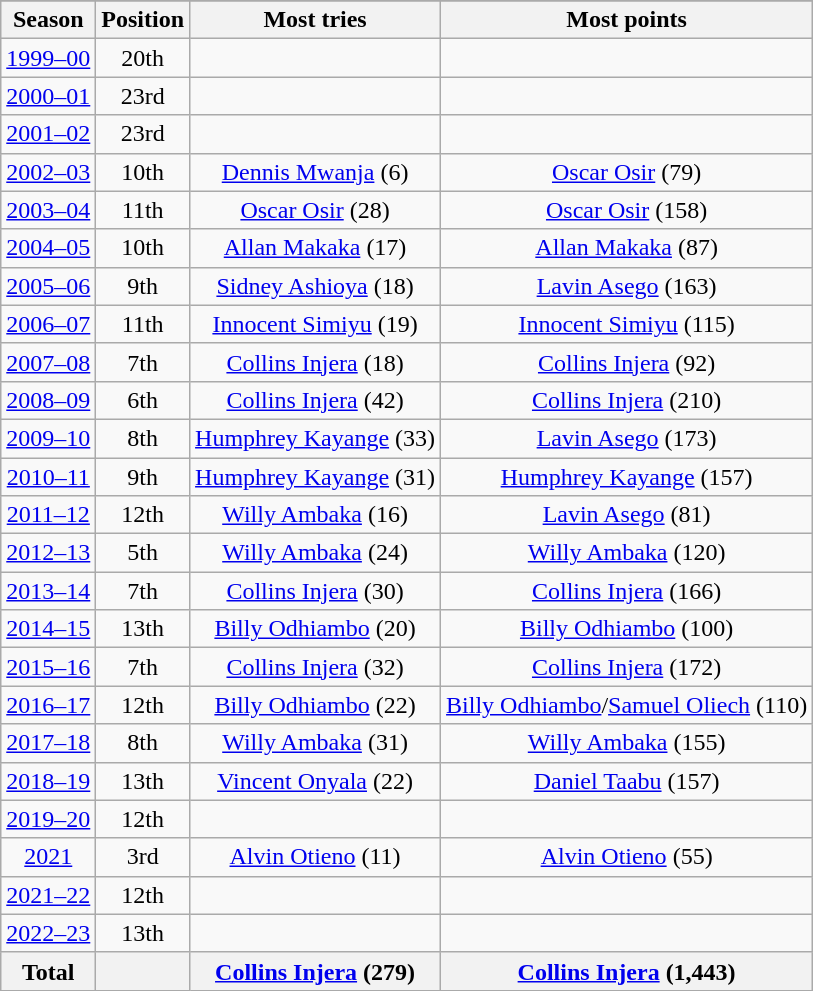<table class="wikitable sortable" style="text-align: center;">
<tr>
</tr>
<tr>
<th>Season</th>
<th>Position</th>
<th>Most tries</th>
<th>Most points</th>
</tr>
<tr>
<td><a href='#'>1999–00</a></td>
<td>20th</td>
<td></td>
<td></td>
</tr>
<tr>
<td><a href='#'>2000–01</a></td>
<td>23rd</td>
<td></td>
<td></td>
</tr>
<tr>
<td><a href='#'>2001–02</a></td>
<td>23rd</td>
<td></td>
<td></td>
</tr>
<tr>
<td><a href='#'>2002–03</a></td>
<td>10th</td>
<td><a href='#'>Dennis Mwanja</a> (6)</td>
<td><a href='#'>Oscar Osir</a> (79)</td>
</tr>
<tr>
<td><a href='#'>2003–04</a></td>
<td>11th</td>
<td><a href='#'>Oscar Osir</a> (28)</td>
<td><a href='#'>Oscar Osir</a> (158)</td>
</tr>
<tr>
<td><a href='#'>2004–05</a></td>
<td>10th</td>
<td><a href='#'>Allan Makaka</a> (17)</td>
<td><a href='#'>Allan Makaka</a> (87)</td>
</tr>
<tr>
<td><a href='#'>2005–06</a></td>
<td>9th</td>
<td><a href='#'>Sidney Ashioya</a> (18)</td>
<td><a href='#'>Lavin Asego</a> (163)</td>
</tr>
<tr>
<td><a href='#'>2006–07</a></td>
<td>11th</td>
<td><a href='#'>Innocent Simiyu</a> (19)</td>
<td><a href='#'>Innocent Simiyu</a> (115)</td>
</tr>
<tr>
<td><a href='#'>2007–08</a></td>
<td>7th</td>
<td><a href='#'>Collins Injera</a> (18)</td>
<td><a href='#'>Collins Injera</a> (92)</td>
</tr>
<tr>
<td><a href='#'>2008–09</a></td>
<td>6th</td>
<td><a href='#'>Collins Injera</a> (42)</td>
<td><a href='#'>Collins Injera</a> (210)</td>
</tr>
<tr>
<td><a href='#'>2009–10</a></td>
<td>8th</td>
<td><a href='#'>Humphrey Kayange</a> (33)</td>
<td><a href='#'>Lavin Asego</a> (173)</td>
</tr>
<tr>
<td><a href='#'>2010–11</a></td>
<td>9th</td>
<td><a href='#'>Humphrey Kayange</a> (31)</td>
<td><a href='#'>Humphrey Kayange</a> (157)</td>
</tr>
<tr>
<td><a href='#'>2011–12</a></td>
<td>12th</td>
<td><a href='#'>Willy Ambaka</a> (16)</td>
<td><a href='#'>Lavin Asego</a> (81)</td>
</tr>
<tr>
<td><a href='#'>2012–13</a></td>
<td>5th</td>
<td><a href='#'>Willy Ambaka</a> (24)</td>
<td><a href='#'>Willy Ambaka</a> (120)</td>
</tr>
<tr>
<td><a href='#'>2013–14</a></td>
<td>7th</td>
<td><a href='#'>Collins Injera</a> (30)</td>
<td><a href='#'>Collins Injera</a> (166)</td>
</tr>
<tr>
<td><a href='#'>2014–15</a></td>
<td>13th</td>
<td><a href='#'>Billy Odhiambo</a> (20)</td>
<td><a href='#'>Billy Odhiambo</a> (100)</td>
</tr>
<tr>
<td><a href='#'>2015–16</a></td>
<td>7th</td>
<td><a href='#'>Collins Injera</a> (32)</td>
<td><a href='#'>Collins Injera</a> (172)</td>
</tr>
<tr>
<td><a href='#'>2016–17</a></td>
<td>12th</td>
<td><a href='#'>Billy Odhiambo</a> (22)</td>
<td><a href='#'>Billy Odhiambo</a>/<a href='#'>Samuel Oliech</a> (110)</td>
</tr>
<tr>
<td><a href='#'>2017–18</a></td>
<td>8th</td>
<td><a href='#'>Willy Ambaka</a> (31)</td>
<td><a href='#'>Willy Ambaka</a> (155)</td>
</tr>
<tr>
<td><a href='#'>2018–19</a></td>
<td>13th</td>
<td><a href='#'>Vincent Onyala</a> (22)</td>
<td><a href='#'>Daniel Taabu</a> (157)</td>
</tr>
<tr>
<td><a href='#'>2019–20</a></td>
<td>12th</td>
<td></td>
<td></td>
</tr>
<tr>
<td><a href='#'>2021</a></td>
<td>3rd</td>
<td><a href='#'>Alvin Otieno</a> (11)</td>
<td><a href='#'>Alvin Otieno</a> (55)</td>
</tr>
<tr>
<td><a href='#'>2021–22</a></td>
<td>12th</td>
<td></td>
<td></td>
</tr>
<tr>
<td><a href='#'>2022–23</a></td>
<td>13th</td>
<td></td>
<td></td>
</tr>
<tr>
<th>Total</th>
<th></th>
<th><a href='#'>Collins Injera</a> (279)</th>
<th><a href='#'>Collins Injera</a> (1,443)</th>
</tr>
</table>
